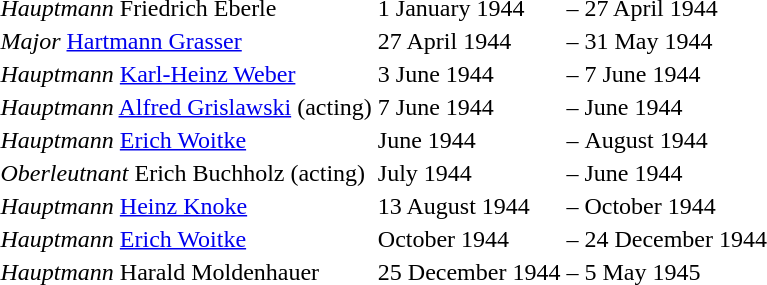<table>
<tr>
<td><em>Hauptmann</em> Friedrich Eberle</td>
<td>1 January 1944</td>
<td>–</td>
<td>27 April 1944</td>
</tr>
<tr>
<td><em>Major</em> <a href='#'>Hartmann Grasser</a></td>
<td>27 April 1944</td>
<td>–</td>
<td>31 May 1944</td>
</tr>
<tr>
<td><em>Hauptmann</em> <a href='#'>Karl-Heinz Weber</a></td>
<td>3 June 1944</td>
<td>–</td>
<td>7 June 1944</td>
</tr>
<tr>
<td><em>Hauptmann</em> <a href='#'>Alfred Grislawski</a> (acting)</td>
<td>7 June 1944</td>
<td>–</td>
<td>June 1944</td>
</tr>
<tr>
<td><em>Hauptmann</em> <a href='#'>Erich Woitke</a></td>
<td>June 1944</td>
<td>–</td>
<td>August 1944</td>
</tr>
<tr>
<td><em>Oberleutnant</em> Erich Buchholz (acting)</td>
<td>July 1944</td>
<td>–</td>
<td>June 1944</td>
</tr>
<tr>
<td><em>Hauptmann</em> <a href='#'>Heinz Knoke</a></td>
<td>13 August 1944</td>
<td>–</td>
<td>October 1944</td>
</tr>
<tr>
<td><em>Hauptmann</em> <a href='#'>Erich Woitke</a></td>
<td>October 1944</td>
<td>–</td>
<td>24 December 1944</td>
</tr>
<tr>
<td><em>Hauptmann</em> Harald Moldenhauer</td>
<td>25 December 1944</td>
<td>–</td>
<td>5 May 1945</td>
</tr>
</table>
